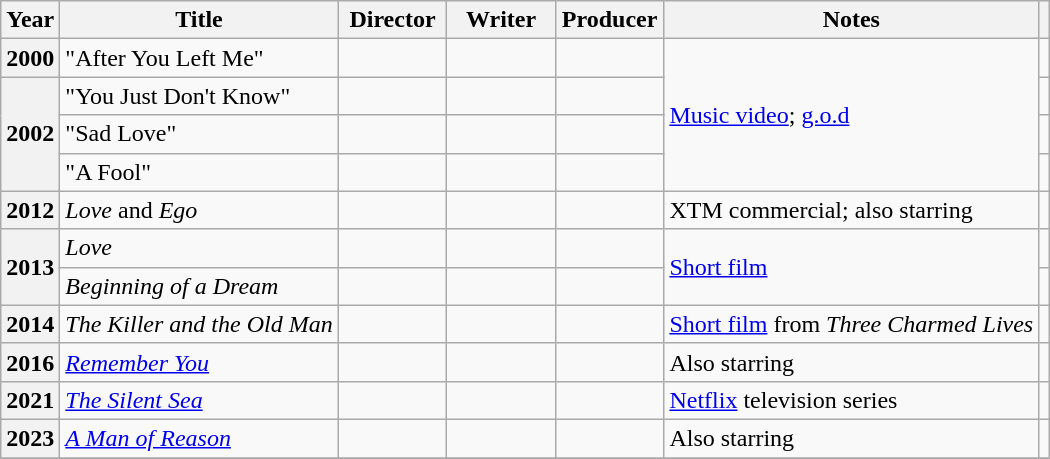<table class="wikitable plainrowheaders sortable">
<tr>
<th scope="col">Year</th>
<th scope="col">Title</th>
<th scope="col" width=65>Director</th>
<th scope="col" width=65>Writer</th>
<th scope="col" width=65>Producer</th>
<th scope="col" class="unsortable">Notes</th>
<th scope="col" class="unsortable"></th>
</tr>
<tr>
<th scope="row">2000</th>
<td>"After You Left Me"</td>
<td></td>
<td></td>
<td></td>
<td rowspan=4><a href='#'>Music video</a>; <a href='#'>g.o.d</a></td>
<td></td>
</tr>
<tr>
<th scope="row" rowspan=3>2002</th>
<td>"You Just Don't Know"</td>
<td></td>
<td></td>
<td></td>
<td></td>
</tr>
<tr>
<td>"Sad Love"</td>
<td></td>
<td></td>
<td></td>
<td></td>
</tr>
<tr>
<td>"A Fool"</td>
<td></td>
<td></td>
<td></td>
<td></td>
</tr>
<tr>
<th scope="row">2012</th>
<td><em>Love</em> and <em>Ego</em></td>
<td></td>
<td></td>
<td></td>
<td>XTM commercial; also starring</td>
<td style="text-align:center"></td>
</tr>
<tr>
<th scope="row" rowspan=2>2013</th>
<td><em>Love</em></td>
<td></td>
<td></td>
<td></td>
<td rowspan="2"><a href='#'>Short film</a></td>
<td></td>
</tr>
<tr>
<td><em>Beginning of a Dream</em></td>
<td></td>
<td></td>
<td></td>
<td></td>
</tr>
<tr>
<th scope="row">2014</th>
<td><em>The Killer and the Old Man</em></td>
<td></td>
<td></td>
<td></td>
<td><a href='#'>Short film</a> from <em>Three Charmed Lives</em></td>
<td></td>
</tr>
<tr>
<th scope="row">2016</th>
<td><em><a href='#'>Remember You</a></em></td>
<td></td>
<td></td>
<td></td>
<td>Also starring</td>
<td></td>
</tr>
<tr>
<th scope="row">2021</th>
<td><em><a href='#'>The Silent Sea</a></em></td>
<td></td>
<td></td>
<td></td>
<td><a href='#'>Netflix</a> television series</td>
<td></td>
</tr>
<tr>
<th scope="row">2023</th>
<td><em><a href='#'>A Man of Reason</a></em></td>
<td></td>
<td></td>
<td></td>
<td>Also starring</td>
<td></td>
</tr>
<tr>
</tr>
</table>
